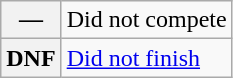<table class="wikitable">
<tr>
<th scope="row">—</th>
<td>Did not compete</td>
</tr>
<tr>
<th scope="row">DNF</th>
<td><a href='#'>Did not finish</a></td>
</tr>
</table>
